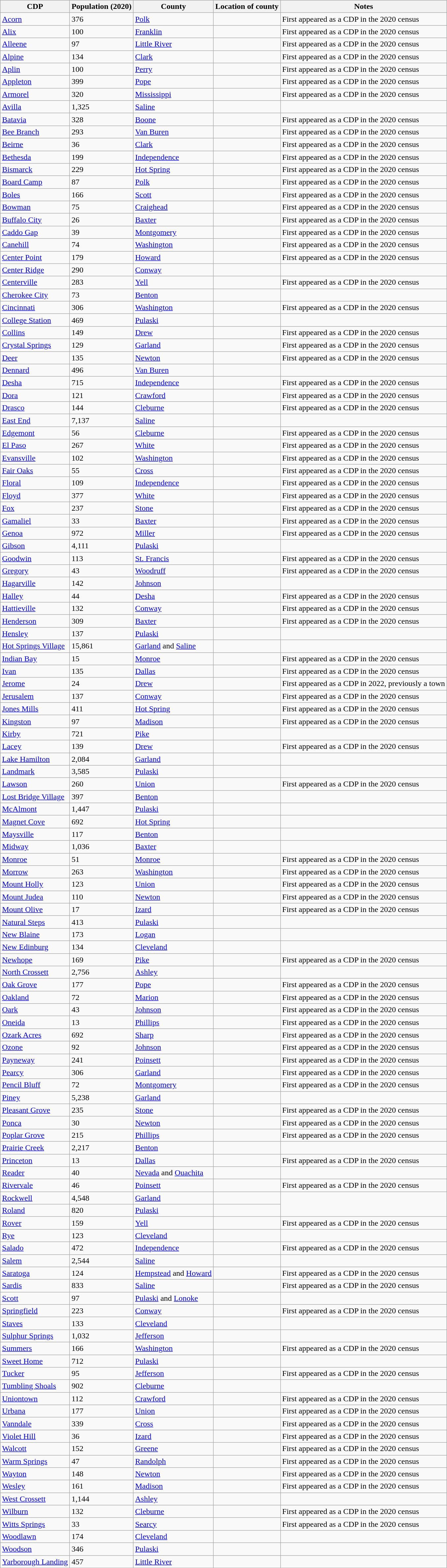<table class="wikitable sortable">
<tr>
<th>CDP</th>
<th>Population (2020)</th>
<th>County</th>
<th>Location of county</th>
<th>Notes</th>
</tr>
<tr>
<td><a href='#'>Acorn</a></td>
<td>376</td>
<td><a href='#'>Polk</a></td>
<td></td>
<td>First appeared as a CDP in the 2020 census</td>
</tr>
<tr>
<td><a href='#'>Alix</a></td>
<td>100</td>
<td><a href='#'>Franklin</a></td>
<td></td>
<td>First appeared as a CDP in the 2020 census</td>
</tr>
<tr>
<td><a href='#'>Alleene</a></td>
<td>97</td>
<td><a href='#'>Little River</a></td>
<td></td>
<td>First appeared as a CDP in the 2020 census</td>
</tr>
<tr>
<td><a href='#'>Alpine</a></td>
<td>134</td>
<td><a href='#'>Clark</a></td>
<td></td>
<td>First appeared as a CDP in the 2020 census</td>
</tr>
<tr>
<td><a href='#'>Aplin</a></td>
<td>100</td>
<td><a href='#'>Perry</a></td>
<td></td>
<td>First appeared as a CDP in the 2020 census</td>
</tr>
<tr>
<td><a href='#'>Appleton</a></td>
<td>399</td>
<td><a href='#'>Pope</a></td>
<td></td>
<td>First appeared as a CDP in the 2020 census</td>
</tr>
<tr>
<td><a href='#'>Armorel</a></td>
<td>320</td>
<td><a href='#'>Mississippi</a></td>
<td></td>
<td>First appeared as a CDP in the 2020 census</td>
</tr>
<tr>
<td><a href='#'>Avilla</a></td>
<td>1,325</td>
<td><a href='#'>Saline</a></td>
<td></td>
<td></td>
</tr>
<tr>
<td><a href='#'>Batavia</a></td>
<td>328</td>
<td><a href='#'>Boone</a></td>
<td></td>
<td>First appeared as a CDP in the 2020 census</td>
</tr>
<tr>
<td><a href='#'>Bee Branch</a></td>
<td>293</td>
<td><a href='#'>Van Buren</a></td>
<td></td>
<td>First appeared as a CDP in the 2020 census</td>
</tr>
<tr>
<td><a href='#'>Beirne</a></td>
<td>36</td>
<td><a href='#'>Clark</a></td>
<td></td>
<td>First appeared as a CDP in the 2020 census</td>
</tr>
<tr>
<td><a href='#'>Bethesda</a></td>
<td>199</td>
<td><a href='#'>Independence</a></td>
<td></td>
<td>First appeared as a CDP in the 2020 census</td>
</tr>
<tr>
<td><a href='#'>Bismarck</a></td>
<td>229</td>
<td><a href='#'>Hot Spring</a></td>
<td></td>
<td>First appeared as a CDP in the 2020 census</td>
</tr>
<tr>
<td><a href='#'>Board Camp</a></td>
<td>87</td>
<td><a href='#'>Polk</a></td>
<td></td>
<td>First appeared as a CDP in the 2020 census</td>
</tr>
<tr>
<td><a href='#'>Boles</a></td>
<td>166</td>
<td><a href='#'>Scott</a></td>
<td></td>
<td>First appeared as a CDP in the 2020 census</td>
</tr>
<tr>
<td><a href='#'>Bowman</a></td>
<td>75</td>
<td><a href='#'>Craighead</a></td>
<td></td>
<td>First appeared as a CDP in the 2020 census</td>
</tr>
<tr>
<td><a href='#'>Buffalo City</a></td>
<td>26</td>
<td><a href='#'>Baxter</a></td>
<td></td>
<td>First appeared as a CDP in the 2020 census</td>
</tr>
<tr>
<td><a href='#'>Caddo Gap</a></td>
<td>39</td>
<td><a href='#'>Montgomery</a></td>
<td></td>
<td>First appeared as a CDP in the 2020 census</td>
</tr>
<tr>
<td><a href='#'>Canehill</a></td>
<td>74</td>
<td><a href='#'>Washington</a></td>
<td></td>
<td>First appeared as a CDP in the 2020 census</td>
</tr>
<tr>
<td><a href='#'>Center Point</a></td>
<td>179</td>
<td><a href='#'>Howard</a></td>
<td></td>
<td>First appeared as a CDP in the 2020 census</td>
</tr>
<tr>
<td><a href='#'>Center Ridge</a></td>
<td>290</td>
<td><a href='#'>Conway</a></td>
<td></td>
<td></td>
</tr>
<tr>
<td><a href='#'>Centerville</a></td>
<td>283</td>
<td><a href='#'>Yell</a></td>
<td></td>
<td>First appeared as a CDP in the 2020 census</td>
</tr>
<tr>
<td><a href='#'>Cherokee City</a></td>
<td>73</td>
<td><a href='#'>Benton</a></td>
<td></td>
</tr>
<tr>
<td><a href='#'>Cincinnati</a></td>
<td>306</td>
<td><a href='#'>Washington</a></td>
<td></td>
<td>First appeared as a CDP in the 2020 census</td>
</tr>
<tr>
<td><a href='#'>College Station</a></td>
<td>469</td>
<td><a href='#'>Pulaski</a></td>
<td></td>
</tr>
<tr>
<td><a href='#'>Collins</a></td>
<td>149</td>
<td><a href='#'>Drew</a></td>
<td></td>
<td>First appeared as a CDP in the 2020 census</td>
</tr>
<tr>
<td><a href='#'>Crystal Springs</a></td>
<td>129</td>
<td><a href='#'>Garland</a></td>
<td></td>
<td>First appeared as a CDP in the 2020 census</td>
</tr>
<tr>
<td><a href='#'>Deer</a></td>
<td>135</td>
<td><a href='#'>Newton</a></td>
<td></td>
<td>First appeared as a CDP in the 2020 census</td>
</tr>
<tr>
<td><a href='#'>Dennard</a></td>
<td>496</td>
<td><a href='#'>Van Buren</a></td>
<td></td>
</tr>
<tr>
<td><a href='#'>Desha</a></td>
<td>715</td>
<td><a href='#'>Independence</a></td>
<td></td>
<td>First appeared as a CDP in the 2020 census</td>
</tr>
<tr>
<td><a href='#'>Dora</a></td>
<td>121</td>
<td><a href='#'>Crawford</a></td>
<td></td>
<td>First appeared as a CDP in the 2020 census</td>
</tr>
<tr>
<td><a href='#'>Drasco</a></td>
<td>144</td>
<td><a href='#'>Cleburne</a></td>
<td></td>
<td>First appeared as a CDP in the 2020 census</td>
</tr>
<tr>
<td><a href='#'>East End</a></td>
<td>7,137</td>
<td><a href='#'>Saline</a></td>
<td></td>
</tr>
<tr>
<td><a href='#'>Edgemont</a></td>
<td>56</td>
<td><a href='#'>Cleburne</a></td>
<td></td>
<td>First appeared as a CDP in the 2020 census</td>
</tr>
<tr>
<td><a href='#'>El Paso</a></td>
<td>267</td>
<td><a href='#'>White</a></td>
<td></td>
<td>First appeared as a CDP in the 2020 census</td>
</tr>
<tr>
<td><a href='#'>Evansville</a></td>
<td>102</td>
<td><a href='#'>Washington</a></td>
<td></td>
<td>First appeared as a CDP in the 2020 census</td>
</tr>
<tr>
<td><a href='#'>Fair Oaks</a></td>
<td>55</td>
<td><a href='#'>Cross</a></td>
<td></td>
<td>First appeared as a CDP in the 2020 census</td>
</tr>
<tr>
<td><a href='#'>Floral</a></td>
<td>109</td>
<td><a href='#'>Independence</a></td>
<td></td>
<td>First appeared as a CDP in the 2020 census</td>
</tr>
<tr>
<td><a href='#'>Floyd</a></td>
<td>377</td>
<td><a href='#'>White</a></td>
<td></td>
<td>First appeared as a CDP in the 2020 census</td>
</tr>
<tr>
<td><a href='#'>Fox</a></td>
<td>237</td>
<td><a href='#'>Stone</a></td>
<td></td>
<td>First appeared as a CDP in the 2020 census</td>
</tr>
<tr>
<td><a href='#'>Gamaliel</a></td>
<td>33</td>
<td><a href='#'>Baxter</a></td>
<td></td>
<td>First appeared as a CDP in the 2020 census</td>
</tr>
<tr>
<td><a href='#'>Genoa</a></td>
<td>972</td>
<td><a href='#'>Miller</a></td>
<td></td>
<td>First appeared as a CDP in the 2020 census</td>
</tr>
<tr>
<td><a href='#'>Gibson</a></td>
<td>4,111</td>
<td><a href='#'>Pulaski</a></td>
<td></td>
</tr>
<tr>
<td><a href='#'>Goodwin</a></td>
<td>113</td>
<td><a href='#'>St. Francis</a></td>
<td></td>
<td>First appeared as a CDP in the 2020 census</td>
</tr>
<tr>
<td><a href='#'>Gregory</a></td>
<td>43</td>
<td><a href='#'>Woodruff</a></td>
<td></td>
<td>First appeared as a CDP in the 2020 census</td>
</tr>
<tr>
<td><a href='#'>Hagarville</a></td>
<td>142</td>
<td><a href='#'>Johnson</a></td>
<td></td>
<td></td>
</tr>
<tr>
<td><a href='#'>Halley</a></td>
<td>44</td>
<td><a href='#'>Desha</a></td>
<td></td>
<td>First appeared as a CDP in the 2020 census</td>
</tr>
<tr>
<td><a href='#'>Hattieville</a></td>
<td>132</td>
<td><a href='#'>Conway</a></td>
<td></td>
<td>First appeared as a CDP in the 2020 census</td>
</tr>
<tr>
<td><a href='#'>Henderson</a></td>
<td>309</td>
<td><a href='#'>Baxter</a></td>
<td></td>
<td>First appeared as a CDP in the 2020 census</td>
</tr>
<tr>
<td><a href='#'>Hensley</a></td>
<td>137</td>
<td><a href='#'>Pulaski</a></td>
<td></td>
<td></td>
</tr>
<tr>
<td><a href='#'>Hot Springs Village</a></td>
<td>15,861</td>
<td><a href='#'>Garland</a> and <a href='#'>Saline</a></td>
<td> </td>
<td></td>
</tr>
<tr>
<td><a href='#'>Indian Bay</a></td>
<td>15</td>
<td><a href='#'>Monroe</a></td>
<td></td>
<td>First appeared as a CDP in the 2020 census</td>
</tr>
<tr>
<td><a href='#'>Ivan</a></td>
<td>135</td>
<td><a href='#'>Dallas</a></td>
<td></td>
<td>First appeared as a CDP in the 2020 census</td>
</tr>
<tr>
<td><a href='#'>Jerome</a></td>
<td>24</td>
<td><a href='#'>Drew</a></td>
<td></td>
<td>First appeared as a CDP in 2022, previously a town</td>
</tr>
<tr>
<td><a href='#'>Jerusalem</a></td>
<td>137</td>
<td><a href='#'>Conway</a></td>
<td></td>
<td>First appeared as a CDP in the 2020 census</td>
</tr>
<tr>
<td><a href='#'>Jones Mills</a></td>
<td>411</td>
<td><a href='#'>Hot Spring</a></td>
<td></td>
<td>First appeared as a CDP in the 2020 census</td>
</tr>
<tr>
<td><a href='#'>Kingston</a></td>
<td>97</td>
<td><a href='#'>Madison</a></td>
<td></td>
<td>First appeared as a CDP in the 2020 census</td>
</tr>
<tr>
<td><a href='#'>Kirby</a></td>
<td>721</td>
<td><a href='#'>Pike</a></td>
<td></td>
<td></td>
</tr>
<tr>
<td><a href='#'>Lacey</a></td>
<td>139</td>
<td><a href='#'>Drew</a></td>
<td></td>
<td>First appeared as a CDP in the 2020 census</td>
</tr>
<tr>
<td><a href='#'>Lake Hamilton</a></td>
<td>2,084</td>
<td><a href='#'>Garland</a></td>
<td></td>
<td></td>
</tr>
<tr>
<td><a href='#'>Landmark</a></td>
<td>3,585</td>
<td><a href='#'>Pulaski</a></td>
<td></td>
<td></td>
</tr>
<tr>
<td><a href='#'>Lawson</a></td>
<td>260</td>
<td><a href='#'>Union</a></td>
<td></td>
<td>First appeared as a CDP in the 2020 census</td>
</tr>
<tr>
<td><a href='#'>Lost Bridge Village</a></td>
<td>397</td>
<td><a href='#'>Benton</a></td>
<td></td>
<td></td>
</tr>
<tr>
<td><a href='#'>McAlmont</a></td>
<td>1,447</td>
<td><a href='#'>Pulaski</a></td>
<td></td>
<td></td>
</tr>
<tr>
<td><a href='#'>Magnet Cove</a></td>
<td>692</td>
<td><a href='#'>Hot Spring</a></td>
<td></td>
<td></td>
</tr>
<tr>
<td><a href='#'>Maysville</a></td>
<td>117</td>
<td><a href='#'>Benton</a></td>
<td></td>
<td></td>
</tr>
<tr>
<td><a href='#'>Midway</a></td>
<td>1,036</td>
<td><a href='#'>Baxter</a></td>
<td></td>
<td></td>
</tr>
<tr>
<td><a href='#'>Monroe</a></td>
<td>51</td>
<td><a href='#'>Monroe</a></td>
<td></td>
<td>First appeared as a CDP in the 2020 census</td>
</tr>
<tr>
<td><a href='#'>Morrow</a></td>
<td>263</td>
<td><a href='#'>Washington</a></td>
<td></td>
<td>First appeared as a CDP in the 2020 census</td>
</tr>
<tr>
<td><a href='#'>Mount Holly</a></td>
<td>123</td>
<td><a href='#'>Union</a></td>
<td></td>
<td>First appeared as a CDP in the 2020 census</td>
</tr>
<tr>
<td><a href='#'>Mount Judea</a></td>
<td>110</td>
<td><a href='#'>Newton</a></td>
<td></td>
<td>First appeared as a CDP in the 2020 census</td>
</tr>
<tr>
<td><a href='#'>Mount Olive</a></td>
<td>17</td>
<td><a href='#'>Izard</a></td>
<td></td>
<td>First appeared as a CDP in the 2020 census</td>
</tr>
<tr>
<td><a href='#'>Natural Steps</a></td>
<td>413</td>
<td><a href='#'>Pulaski</a></td>
<td></td>
<td></td>
</tr>
<tr>
<td><a href='#'>New Blaine</a></td>
<td>173</td>
<td><a href='#'>Logan</a></td>
<td></td>
<td></td>
</tr>
<tr>
<td><a href='#'>New Edinburg</a></td>
<td>134</td>
<td><a href='#'>Cleveland</a></td>
<td></td>
<td></td>
</tr>
<tr>
<td><a href='#'>Newhope</a></td>
<td>169</td>
<td><a href='#'>Pike</a></td>
<td></td>
<td>First appeared as a CDP in the 2020 census</td>
</tr>
<tr>
<td><a href='#'>North Crossett</a></td>
<td>2,756</td>
<td><a href='#'>Ashley</a></td>
<td></td>
<td></td>
</tr>
<tr>
<td><a href='#'>Oak Grove</a></td>
<td>177</td>
<td><a href='#'>Pope</a></td>
<td></td>
<td>First appeared as a CDP in the 2020 census</td>
</tr>
<tr>
<td><a href='#'>Oakland</a></td>
<td>72</td>
<td><a href='#'>Marion</a></td>
<td></td>
<td>First appeared as a CDP in the 2020 census</td>
</tr>
<tr>
<td><a href='#'>Oark</a></td>
<td>43</td>
<td><a href='#'>Johnson</a></td>
<td></td>
<td>First appeared as a CDP in the 2020 census</td>
</tr>
<tr>
<td><a href='#'>Oneida</a></td>
<td>13</td>
<td><a href='#'>Phillips</a></td>
<td></td>
<td>First appeared as a CDP in the 2020 census</td>
</tr>
<tr>
<td><a href='#'>Ozark Acres</a></td>
<td>692</td>
<td><a href='#'>Sharp</a></td>
<td></td>
<td>First appeared as a CDP in the 2020 census</td>
</tr>
<tr>
<td><a href='#'>Ozone</a></td>
<td>92</td>
<td><a href='#'>Johnson</a></td>
<td></td>
<td>First appeared as a CDP in the 2020 census</td>
</tr>
<tr>
<td><a href='#'>Payneway</a></td>
<td>241</td>
<td><a href='#'>Poinsett</a></td>
<td></td>
<td>First appeared as a CDP in the 2020 census</td>
</tr>
<tr>
<td><a href='#'>Pearcy</a></td>
<td>306</td>
<td><a href='#'>Garland</a></td>
<td></td>
<td>First appeared as a CDP in the 2020 census</td>
</tr>
<tr>
<td><a href='#'>Pencil Bluff</a></td>
<td>72</td>
<td><a href='#'>Montgomery</a></td>
<td></td>
<td>First appeared as a CDP in the 2020 census</td>
</tr>
<tr>
<td><a href='#'>Piney</a></td>
<td>5,238</td>
<td><a href='#'>Garland</a></td>
<td></td>
<td></td>
</tr>
<tr>
<td><a href='#'>Pleasant Grove</a></td>
<td>235</td>
<td><a href='#'>Stone</a></td>
<td></td>
<td>First appeared as a CDP in the 2020 census</td>
</tr>
<tr>
<td><a href='#'>Ponca</a></td>
<td>30</td>
<td><a href='#'>Newton</a></td>
<td></td>
<td>First appeared as a CDP in the 2020 census</td>
</tr>
<tr>
<td><a href='#'>Poplar Grove</a></td>
<td>215</td>
<td><a href='#'>Phillips</a></td>
<td></td>
<td>First appeared as a CDP in the 2020 census</td>
</tr>
<tr>
<td><a href='#'>Prairie Creek</a></td>
<td>2,217</td>
<td><a href='#'>Benton</a></td>
<td></td>
<td></td>
</tr>
<tr>
<td><a href='#'>Princeton</a></td>
<td>13</td>
<td><a href='#'>Dallas</a></td>
<td></td>
<td>First appeared as a CDP in the 2020 census</td>
</tr>
<tr>
<td><a href='#'>Reader</a></td>
<td>40</td>
<td><a href='#'>Nevada</a> and <a href='#'>Ouachita</a></td>
<td> </td>
<td></td>
</tr>
<tr>
<td><a href='#'>Rivervale</a></td>
<td>46</td>
<td><a href='#'>Poinsett</a></td>
<td></td>
<td>First appeared as a CDP in the 2020 census</td>
</tr>
<tr>
<td><a href='#'>Rockwell</a></td>
<td>4,548</td>
<td><a href='#'>Garland</a></td>
<td></td>
</tr>
<tr>
<td><a href='#'>Roland</a></td>
<td>820</td>
<td><a href='#'>Pulaski</a></td>
<td></td>
</tr>
<tr>
<td><a href='#'>Rover</a></td>
<td>159</td>
<td><a href='#'>Yell</a></td>
<td></td>
<td>First appeared as a CDP in the 2020 census</td>
</tr>
<tr>
<td><a href='#'>Rye</a></td>
<td>123</td>
<td><a href='#'>Cleveland</a></td>
<td></td>
</tr>
<tr>
<td><a href='#'>Salado</a></td>
<td>472</td>
<td><a href='#'>Independence</a></td>
<td></td>
<td>First appeared as a CDP in the 2020 census</td>
</tr>
<tr>
<td><a href='#'>Salem</a></td>
<td>2,544</td>
<td><a href='#'>Saline</a></td>
<td></td>
</tr>
<tr>
<td><a href='#'>Saratoga</a></td>
<td>124</td>
<td><a href='#'>Hempstead</a> and <a href='#'>Howard</a></td>
<td> </td>
<td>First appeared as a CDP in the 2020 census</td>
</tr>
<tr>
<td><a href='#'>Sardis</a></td>
<td>833</td>
<td><a href='#'>Saline</a></td>
<td></td>
<td>First appeared as a CDP in the 2020 census</td>
</tr>
<tr>
<td><a href='#'>Scott</a></td>
<td>97</td>
<td><a href='#'>Pulaski</a>  and <a href='#'>Lonoke</a></td>
<td> </td>
<td></td>
</tr>
<tr>
<td><a href='#'>Springfield</a></td>
<td>223</td>
<td><a href='#'>Conway</a></td>
<td></td>
<td>First appeared as a CDP in the 2020 census</td>
</tr>
<tr>
<td><a href='#'>Staves</a></td>
<td>133</td>
<td><a href='#'>Cleveland</a></td>
<td></td>
<td></td>
</tr>
<tr>
<td><a href='#'>Sulphur Springs</a></td>
<td>1,032</td>
<td><a href='#'>Jefferson</a></td>
<td></td>
<td></td>
</tr>
<tr>
<td><a href='#'>Summers</a></td>
<td>166</td>
<td><a href='#'>Washington</a></td>
<td></td>
<td>First appeared as a CDP in the 2020 census</td>
</tr>
<tr>
<td><a href='#'>Sweet Home</a></td>
<td>712</td>
<td><a href='#'>Pulaski</a></td>
<td></td>
<td></td>
</tr>
<tr>
<td><a href='#'>Tucker</a></td>
<td>95</td>
<td><a href='#'>Jefferson</a></td>
<td></td>
<td>First appeared as a CDP in the 2020 census</td>
</tr>
<tr>
<td><a href='#'>Tumbling Shoals</a></td>
<td>902</td>
<td><a href='#'>Cleburne</a></td>
<td></td>
<td></td>
</tr>
<tr>
<td><a href='#'>Uniontown</a></td>
<td>112</td>
<td><a href='#'>Crawford</a></td>
<td></td>
<td>First appeared as a CDP in the 2020 census</td>
</tr>
<tr>
<td><a href='#'>Urbana</a></td>
<td>177</td>
<td><a href='#'>Union</a></td>
<td></td>
<td>First appeared as a CDP in the 2020 census</td>
</tr>
<tr>
<td><a href='#'>Vanndale</a></td>
<td>339</td>
<td><a href='#'>Cross</a></td>
<td></td>
<td>First appeared as a CDP in the 2020 census</td>
</tr>
<tr>
<td><a href='#'>Violet Hill</a></td>
<td>36</td>
<td><a href='#'>Izard</a></td>
<td></td>
<td>First appeared as a CDP in the 2020 census</td>
</tr>
<tr>
<td><a href='#'>Walcott</a></td>
<td>152</td>
<td><a href='#'>Greene</a></td>
<td></td>
<td>First appeared as a CDP in the 2020 census</td>
</tr>
<tr>
<td><a href='#'>Warm Springs</a></td>
<td>47</td>
<td><a href='#'>Randolph</a></td>
<td></td>
<td>First appeared as a CDP in the 2020 census</td>
</tr>
<tr>
<td><a href='#'>Wayton</a></td>
<td>148</td>
<td><a href='#'>Newton</a></td>
<td></td>
<td>First appeared as a CDP in the 2020 census</td>
</tr>
<tr>
<td><a href='#'>Wesley</a></td>
<td>161</td>
<td><a href='#'>Madison</a></td>
<td></td>
<td>First appeared as a CDP in the 2020 census</td>
</tr>
<tr>
<td><a href='#'>West Crossett</a></td>
<td>1,144</td>
<td><a href='#'>Ashley</a></td>
<td></td>
<td></td>
</tr>
<tr>
<td><a href='#'>Wilburn</a></td>
<td>132</td>
<td><a href='#'>Cleburne</a></td>
<td></td>
<td>First appeared as a CDP in the 2020 census</td>
</tr>
<tr>
<td><a href='#'>Witts Springs</a></td>
<td>33</td>
<td><a href='#'>Searcy</a></td>
<td></td>
<td>First appeared as a CDP in the 2020 census</td>
</tr>
<tr>
<td><a href='#'>Woodlawn</a></td>
<td>174</td>
<td><a href='#'>Cleveland</a></td>
<td></td>
<td></td>
</tr>
<tr>
<td><a href='#'>Woodson</a></td>
<td>346</td>
<td><a href='#'>Pulaski</a></td>
<td></td>
<td></td>
</tr>
<tr>
<td><a href='#'>Yarborough Landing</a></td>
<td>457</td>
<td><a href='#'>Little River</a></td>
<td></td>
<td></td>
</tr>
</table>
